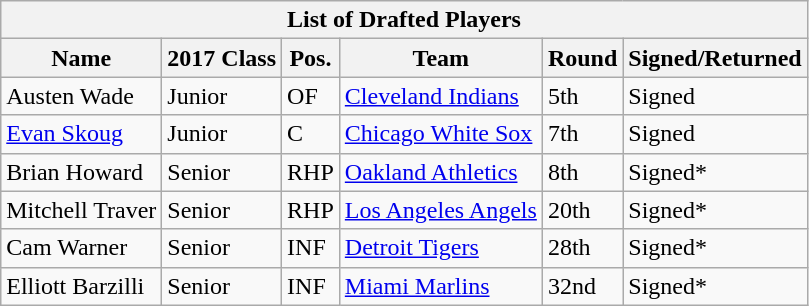<table class="wikitable collapsible">
<tr>
<th colspan="7">List of Drafted Players</th>
</tr>
<tr>
<th>Name</th>
<th>2017 Class</th>
<th>Pos.</th>
<th>Team</th>
<th>Round</th>
<th>Signed/Returned</th>
</tr>
<tr>
<td>Austen Wade</td>
<td>Junior</td>
<td>OF</td>
<td><a href='#'>Cleveland Indians</a></td>
<td>5th</td>
<td>Signed</td>
</tr>
<tr>
<td><a href='#'>Evan Skoug</a></td>
<td>Junior</td>
<td>C</td>
<td><a href='#'>Chicago White Sox</a></td>
<td>7th</td>
<td>Signed</td>
</tr>
<tr>
<td>Brian Howard</td>
<td>Senior</td>
<td>RHP</td>
<td><a href='#'>Oakland Athletics</a></td>
<td>8th</td>
<td>Signed*</td>
</tr>
<tr>
<td>Mitchell Traver</td>
<td>Senior</td>
<td>RHP</td>
<td><a href='#'>Los Angeles Angels</a></td>
<td>20th</td>
<td>Signed*</td>
</tr>
<tr>
<td>Cam Warner</td>
<td>Senior</td>
<td>INF</td>
<td><a href='#'>Detroit Tigers</a></td>
<td>28th</td>
<td>Signed*</td>
</tr>
<tr>
<td>Elliott Barzilli</td>
<td>Senior</td>
<td>INF</td>
<td><a href='#'>Miami Marlins</a></td>
<td>32nd</td>
<td>Signed*</td>
</tr>
</table>
